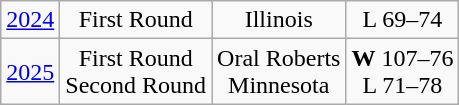<table class="wikitable" style="text-align:center">
<tr>
<td><a href='#'>2024</a></td>
<td>First Round</td>
<td>Illinois</td>
<td>L 69–74</td>
</tr>
<tr>
<td><a href='#'>2025</a></td>
<td>First Round<br>Second Round</td>
<td>Oral Roberts<br>Minnesota</td>
<td><strong>W</strong> 107–76<br>L 71–78</td>
</tr>
</table>
